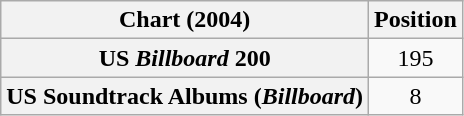<table class="wikitable sortable plainrowheaders" style="text-align:center">
<tr>
<th scope="col">Chart (2004)</th>
<th scope="col">Position</th>
</tr>
<tr>
<th scope="row">US <em>Billboard</em> 200</th>
<td>195</td>
</tr>
<tr>
<th scope="row">US Soundtrack Albums (<em>Billboard</em>)</th>
<td>8</td>
</tr>
</table>
